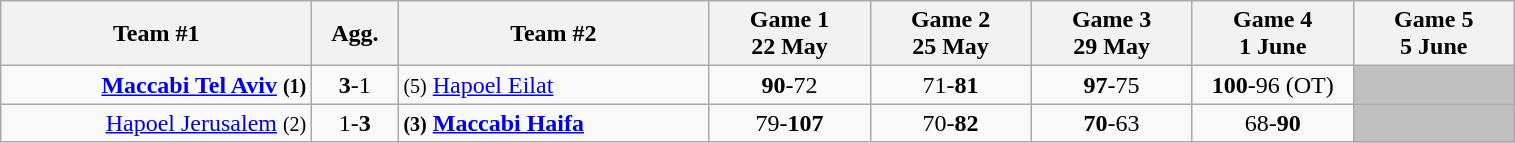<table class=wikitable style="text-align:center">
<tr>
<th width=200>Team #1</th>
<th width=50>Agg.</th>
<th width=200>Team #2</th>
<th width=100>Game 1<br>22 May</th>
<th width=100>Game 2<br>25 May</th>
<th width=100>Game 3<br>29 May</th>
<th width=100>Game 4<br>1 June</th>
<th width=100>Game 5<br>5 June</th>
</tr>
<tr>
<td align=right><strong><a href='#'>Maccabi Tel Aviv</a> <small>(1)</small></strong></td>
<td><strong>3</strong>-1</td>
<td align=left><small>(5)</small> <a href='#'>Hapoel Eilat</a></td>
<td><strong>90</strong>-72</td>
<td>71-<strong>81</strong></td>
<td><strong>97</strong>-75</td>
<td><strong>100</strong>-96 (OT)</td>
<td bgcolor=#C0C0C0></td>
</tr>
<tr>
<td align=right><a href='#'>Hapoel Jerusalem</a> <small>(2)</small></td>
<td>1-<strong>3</strong></td>
<td align=left><strong><small>(3)</small>  <a href='#'>Maccabi Haifa</a></strong></td>
<td>79-<strong>107</strong></td>
<td>70-<strong>82</strong></td>
<td><strong>70</strong>-63</td>
<td>68-<strong>90</strong></td>
<td bgcolor=#C0C0C0></td>
</tr>
</table>
